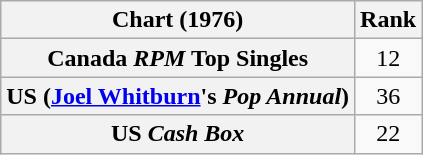<table class="wikitable sortable plainrowheaders">
<tr>
<th scope="col">Chart (1976)</th>
<th scope="col">Rank</th>
</tr>
<tr>
<th scope="row">Canada <em>RPM</em> Top Singles</th>
<td style="text-align:center;">12</td>
</tr>
<tr>
<th scope="row">US (<a href='#'>Joel Whitburn</a>'s <em>Pop Annual</em>)</th>
<td style="text-align:center;">36</td>
</tr>
<tr>
<th scope="row">US <em>Cash Box</em></th>
<td style="text-align:center;">22</td>
</tr>
</table>
